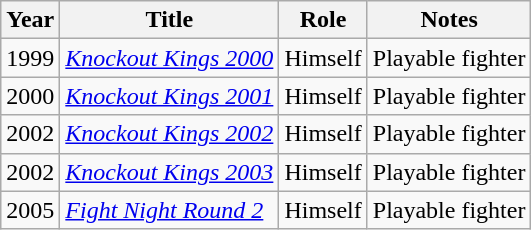<table class="wikitable">
<tr>
<th>Year</th>
<th>Title</th>
<th>Role</th>
<th>Notes</th>
</tr>
<tr>
<td>1999</td>
<td><em><a href='#'>Knockout Kings 2000</a></em></td>
<td>Himself</td>
<td>Playable fighter</td>
</tr>
<tr>
<td>2000</td>
<td><em><a href='#'>Knockout Kings 2001</a></em></td>
<td>Himself</td>
<td>Playable fighter</td>
</tr>
<tr>
<td>2002</td>
<td><em><a href='#'>Knockout Kings 2002</a></em></td>
<td>Himself</td>
<td>Playable fighter</td>
</tr>
<tr>
<td>2002</td>
<td><em><a href='#'>Knockout Kings 2003</a></em></td>
<td>Himself</td>
<td>Playable fighter</td>
</tr>
<tr>
<td>2005</td>
<td><em><a href='#'>Fight Night Round 2</a></em></td>
<td>Himself</td>
<td>Playable fighter</td>
</tr>
</table>
